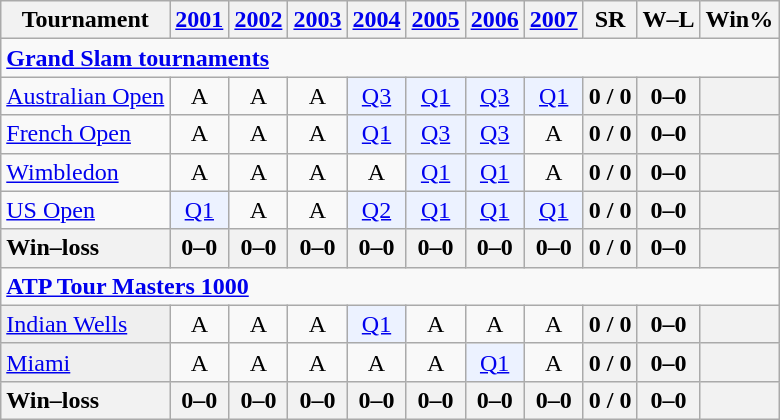<table class=wikitable style=text-align:center>
<tr>
<th>Tournament</th>
<th><a href='#'>2001</a></th>
<th><a href='#'>2002</a></th>
<th><a href='#'>2003</a></th>
<th><a href='#'>2004</a></th>
<th><a href='#'>2005</a></th>
<th><a href='#'>2006</a></th>
<th><a href='#'>2007</a></th>
<th>SR</th>
<th>W–L</th>
<th>Win%</th>
</tr>
<tr>
<td colspan=25 style=text-align:left><a href='#'><strong>Grand Slam tournaments</strong></a></td>
</tr>
<tr>
<td align=left><a href='#'>Australian Open</a></td>
<td>A</td>
<td>A</td>
<td>A</td>
<td bgcolor=ecf2ff><a href='#'>Q3</a></td>
<td bgcolor=ecf2ff><a href='#'>Q1</a></td>
<td bgcolor=ecf2ff><a href='#'>Q3</a></td>
<td bgcolor=ecf2ff><a href='#'>Q1</a></td>
<th>0 / 0</th>
<th>0–0</th>
<th></th>
</tr>
<tr>
<td align=left><a href='#'>French Open</a></td>
<td>A</td>
<td>A</td>
<td>A</td>
<td bgcolor=ecf2ff><a href='#'>Q1</a></td>
<td bgcolor=ecf2ff><a href='#'>Q3</a></td>
<td bgcolor=ecf2ff><a href='#'>Q3</a></td>
<td>A</td>
<th>0 / 0</th>
<th>0–0</th>
<th></th>
</tr>
<tr>
<td align=left><a href='#'>Wimbledon</a></td>
<td>A</td>
<td>A</td>
<td>A</td>
<td>A</td>
<td bgcolor=ecf2ff><a href='#'>Q1</a></td>
<td bgcolor=ecf2ff><a href='#'>Q1</a></td>
<td>A</td>
<th>0 / 0</th>
<th>0–0</th>
<th></th>
</tr>
<tr>
<td align=left><a href='#'>US Open</a></td>
<td bgcolor=ecf2ff><a href='#'>Q1</a></td>
<td>A</td>
<td>A</td>
<td bgcolor=ecf2ff><a href='#'>Q2</a></td>
<td bgcolor=ecf2ff><a href='#'>Q1</a></td>
<td bgcolor=ecf2ff><a href='#'>Q1</a></td>
<td bgcolor=ecf2ff><a href='#'>Q1</a></td>
<th>0 / 0</th>
<th>0–0</th>
<th></th>
</tr>
<tr>
<th style=text-align:left><strong>Win–loss</strong></th>
<th>0–0</th>
<th>0–0</th>
<th>0–0</th>
<th>0–0</th>
<th>0–0</th>
<th>0–0</th>
<th>0–0</th>
<th>0 / 0</th>
<th>0–0</th>
<th></th>
</tr>
<tr>
<td colspan=25 style=text-align:left><strong><a href='#'>ATP Tour Masters 1000</a></strong></td>
</tr>
<tr>
<td bgcolor=efefef align=left><a href='#'>Indian Wells</a></td>
<td>A</td>
<td>A</td>
<td>A</td>
<td bgcolor=ecf2ff><a href='#'>Q1</a></td>
<td>A</td>
<td>A</td>
<td>A</td>
<th>0 / 0</th>
<th>0–0</th>
<th></th>
</tr>
<tr>
<td bgcolor=efefef align=left><a href='#'>Miami</a></td>
<td>A</td>
<td>A</td>
<td>A</td>
<td>A</td>
<td>A</td>
<td bgcolor=ecf2ff><a href='#'>Q1</a></td>
<td>A</td>
<th>0 / 0</th>
<th>0–0</th>
<th></th>
</tr>
<tr>
<th style=text-align:left><strong>Win–loss</strong></th>
<th>0–0</th>
<th>0–0</th>
<th>0–0</th>
<th>0–0</th>
<th>0–0</th>
<th>0–0</th>
<th>0–0</th>
<th>0 / 0</th>
<th>0–0</th>
<th></th>
</tr>
</table>
